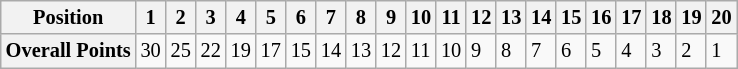<table class="wikitable" style="font-size: 85%">
<tr valign="top">
<th>Position</th>
<th>1</th>
<th>2</th>
<th>3</th>
<th>4</th>
<th>5</th>
<th>6</th>
<th>7</th>
<th>8</th>
<th>9</th>
<th>10</th>
<th>11</th>
<th>12</th>
<th>13</th>
<th>14</th>
<th>15</th>
<th>16</th>
<th>17</th>
<th>18</th>
<th>19</th>
<th>20</th>
</tr>
<tr>
<th>Overall Points</th>
<td>30</td>
<td>25</td>
<td>22</td>
<td>19</td>
<td>17</td>
<td>15</td>
<td>14</td>
<td>13</td>
<td>12</td>
<td>11</td>
<td>10</td>
<td>9</td>
<td>8</td>
<td>7</td>
<td>6</td>
<td>5</td>
<td>4</td>
<td>3</td>
<td>2</td>
<td>1</td>
</tr>
</table>
